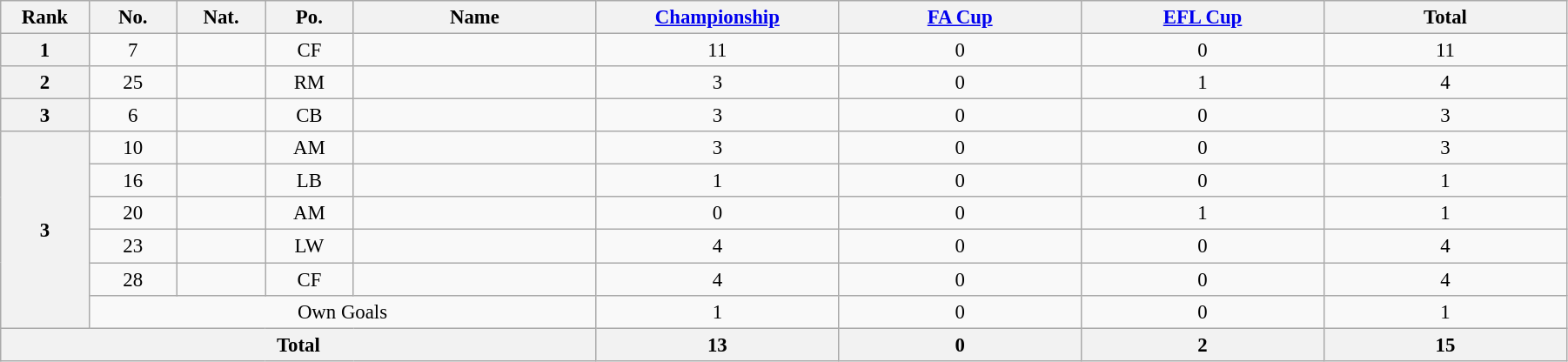<table class="wikitable" style="text-align:center; font-size:95%; width:95%;">
<tr>
<th width=50px>Rank</th>
<th width=50px>No.</th>
<th width=50px>Nat.</th>
<th width=50px>Po.</th>
<th width=150px>Name</th>
<th width=150px><a href='#'>Championship</a></th>
<th width=150px><a href='#'>FA Cup</a></th>
<th width=150px><a href='#'>EFL Cup</a></th>
<th width=150px>Total</th>
</tr>
<tr>
<th rowspan=1>1</th>
<td>7</td>
<td></td>
<td>CF</td>
<td></td>
<td>11</td>
<td>0</td>
<td>0</td>
<td>11</td>
</tr>
<tr>
<th rowspan=1>2</th>
<td>25</td>
<td></td>
<td>RM</td>
<td></td>
<td>3</td>
<td>0</td>
<td>1</td>
<td>4</td>
</tr>
<tr>
<th rowspan=1>3</th>
<td>6</td>
<td></td>
<td>CB</td>
<td></td>
<td>3</td>
<td>0</td>
<td>0</td>
<td>3</td>
</tr>
<tr>
<th rowspan=6>3</th>
<td>10</td>
<td></td>
<td>AM</td>
<td></td>
<td>3</td>
<td>0</td>
<td>0</td>
<td>3</td>
</tr>
<tr>
<td>16</td>
<td></td>
<td>LB</td>
<td></td>
<td>1</td>
<td>0</td>
<td>0</td>
<td>1</td>
</tr>
<tr>
<td>20</td>
<td></td>
<td>AM</td>
<td></td>
<td>0</td>
<td>0</td>
<td>1</td>
<td>1</td>
</tr>
<tr>
<td>23</td>
<td></td>
<td>LW</td>
<td></td>
<td>4</td>
<td>0</td>
<td>0</td>
<td>4</td>
</tr>
<tr>
<td>28</td>
<td></td>
<td>CF</td>
<td></td>
<td>4</td>
<td>0</td>
<td>0</td>
<td>4</td>
</tr>
<tr>
<td colspan=4>Own Goals</td>
<td>1</td>
<td>0</td>
<td>0</td>
<td>1</td>
</tr>
<tr>
<th colspan=5>Total</th>
<th>13</th>
<th>0</th>
<th>2</th>
<th>15</th>
</tr>
</table>
